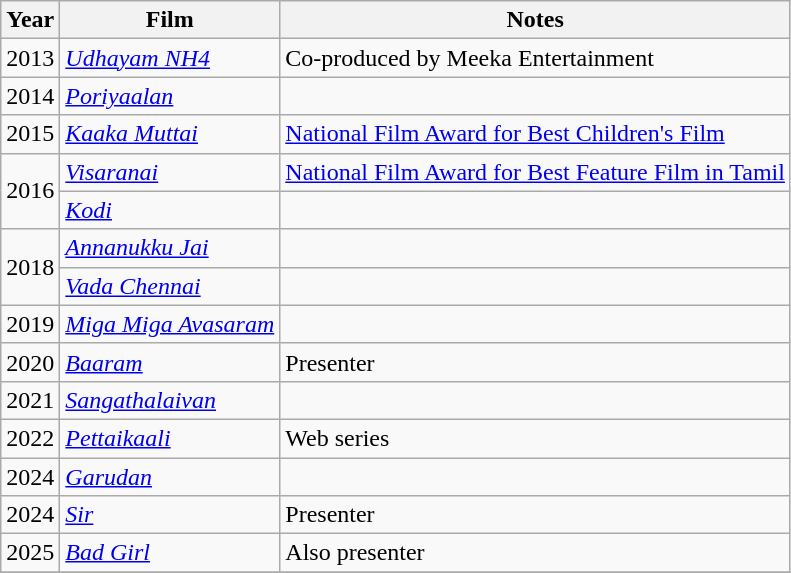<table class="wikitable sortable">
<tr>
<th>Year</th>
<th>Film</th>
<th>Notes</th>
</tr>
<tr>
<td>2013</td>
<td><em><a href='#'>Udhayam NH4</a></em></td>
<td>Co-produced by Meeka Entertainment</td>
</tr>
<tr>
<td>2014</td>
<td><em><a href='#'>Poriyaalan</a></em></td>
<td></td>
</tr>
<tr>
<td>2015</td>
<td><em><a href='#'>Kaaka Muttai</a></em></td>
<td><a href='#'>National Film Award for Best Children's Film</a></td>
</tr>
<tr>
<td rowspan="2">2016</td>
<td><em><a href='#'>Visaranai</a></em></td>
<td><a href='#'>National Film Award for Best Feature Film in Tamil</a></td>
</tr>
<tr>
<td><em><a href='#'>Kodi</a></em></td>
<td></td>
</tr>
<tr>
<td rowspan="2">2018</td>
<td><em><a href='#'>Annanukku Jai</a></em></td>
<td></td>
</tr>
<tr>
<td><em><a href='#'>Vada Chennai</a></em></td>
<td></td>
</tr>
<tr>
<td>2019</td>
<td><em><a href='#'>Miga Miga Avasaram</a></em></td>
<td></td>
</tr>
<tr>
<td>2020</td>
<td><em><a href='#'>Baaram</a></em></td>
<td>Presenter</td>
</tr>
<tr>
<td>2021</td>
<td><em><a href='#'>Sangathalaivan</a></em></td>
<td></td>
</tr>
<tr>
<td>2022</td>
<td><em><a href='#'>Pettaikaali</a></em></td>
<td>Web series</td>
</tr>
<tr>
<td>2024</td>
<td><em><a href='#'>Garudan</a></em></td>
<td></td>
</tr>
<tr>
<td>2024</td>
<td><em><a href='#'>Sir</a></em></td>
<td>Presenter</td>
</tr>
<tr>
<td>2025</td>
<td><em><a href='#'>Bad Girl</a></em></td>
<td>Also presenter</td>
</tr>
<tr>
</tr>
</table>
